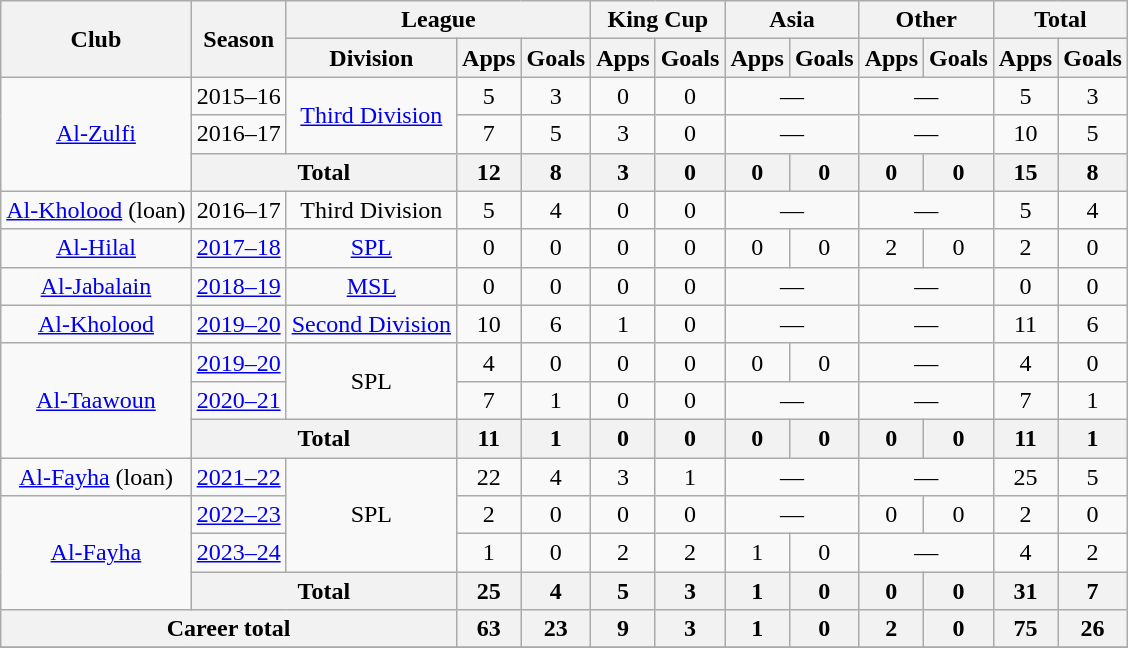<table class="wikitable" style="text-align: center">
<tr>
<th rowspan=2>Club</th>
<th rowspan=2>Season</th>
<th colspan=3>League</th>
<th colspan=2>King Cup</th>
<th colspan=2>Asia</th>
<th colspan=2>Other</th>
<th colspan=2>Total</th>
</tr>
<tr>
<th>Division</th>
<th>Apps</th>
<th>Goals</th>
<th>Apps</th>
<th>Goals</th>
<th>Apps</th>
<th>Goals</th>
<th>Apps</th>
<th>Goals</th>
<th>Apps</th>
<th>Goals</th>
</tr>
<tr>
<td rowspan=3><a href='#'>Al-Zulfi</a></td>
<td>2015–16</td>
<td rowspan=2><a href='#'>Third Division</a></td>
<td>5</td>
<td>3</td>
<td>0</td>
<td>0</td>
<td colspan=2>—</td>
<td colspan=2>—</td>
<td>5</td>
<td>3</td>
</tr>
<tr>
<td>2016–17</td>
<td>7</td>
<td>5</td>
<td>3</td>
<td>0</td>
<td colspan=2>—</td>
<td colspan=2>—</td>
<td>10</td>
<td>5</td>
</tr>
<tr>
<th colspan="2">Total</th>
<th>12</th>
<th>8</th>
<th>3</th>
<th>0</th>
<th>0</th>
<th>0</th>
<th>0</th>
<th>0</th>
<th>15</th>
<th>8</th>
</tr>
<tr>
<td><a href='#'>Al-Kholood</a> (loan)</td>
<td>2016–17</td>
<td>Third Division</td>
<td>5</td>
<td>4</td>
<td>0</td>
<td>0</td>
<td colspan=2>—</td>
<td colspan=2>—</td>
<td>5</td>
<td>4</td>
</tr>
<tr>
<td><a href='#'>Al-Hilal</a></td>
<td><a href='#'>2017–18</a></td>
<td><a href='#'>SPL</a></td>
<td>0</td>
<td>0</td>
<td>0</td>
<td>0</td>
<td>0</td>
<td>0</td>
<td>2</td>
<td>0</td>
<td>2</td>
<td>0</td>
</tr>
<tr>
<td><a href='#'>Al-Jabalain</a></td>
<td><a href='#'>2018–19</a></td>
<td><a href='#'>MSL</a></td>
<td>0</td>
<td>0</td>
<td>0</td>
<td>0</td>
<td colspan=2>—</td>
<td colspan=2>—</td>
<td>0</td>
<td>0</td>
</tr>
<tr>
<td><a href='#'>Al-Kholood</a></td>
<td><a href='#'>2019–20</a></td>
<td><a href='#'>Second Division</a></td>
<td>10</td>
<td>6</td>
<td>1</td>
<td>0</td>
<td colspan=2>—</td>
<td colspan=2>—</td>
<td>11</td>
<td>6</td>
</tr>
<tr>
<td rowspan=3><a href='#'>Al-Taawoun</a></td>
<td><a href='#'>2019–20</a></td>
<td rowspan=2>SPL</td>
<td>4</td>
<td>0</td>
<td>0</td>
<td>0</td>
<td>0</td>
<td>0</td>
<td colspan=2>—</td>
<td>4</td>
<td>0</td>
</tr>
<tr>
<td><a href='#'>2020–21</a></td>
<td>7</td>
<td>1</td>
<td>0</td>
<td>0</td>
<td colspan=2>—</td>
<td colspan=2>—</td>
<td>7</td>
<td>1</td>
</tr>
<tr>
<th colspan="2">Total</th>
<th>11</th>
<th>1</th>
<th>0</th>
<th>0</th>
<th>0</th>
<th>0</th>
<th>0</th>
<th>0</th>
<th>11</th>
<th>1</th>
</tr>
<tr>
<td><a href='#'>Al-Fayha</a> (loan)</td>
<td><a href='#'>2021–22</a></td>
<td rowspan=3>SPL</td>
<td>22</td>
<td>4</td>
<td>3</td>
<td>1</td>
<td colspan=2>—</td>
<td colspan=2>—</td>
<td>25</td>
<td>5</td>
</tr>
<tr>
<td rowspan=3><a href='#'>Al-Fayha</a></td>
<td><a href='#'>2022–23</a></td>
<td>2</td>
<td>0</td>
<td>0</td>
<td>0</td>
<td colspan=2>—</td>
<td>0</td>
<td>0</td>
<td>2</td>
<td>0</td>
</tr>
<tr>
<td><a href='#'>2023–24</a></td>
<td>1</td>
<td>0</td>
<td>2</td>
<td>2</td>
<td>1</td>
<td>0</td>
<td colspan=2>—</td>
<td>4</td>
<td>2</td>
</tr>
<tr>
<th colspan="2">Total</th>
<th>25</th>
<th>4</th>
<th>5</th>
<th>3</th>
<th>1</th>
<th>0</th>
<th>0</th>
<th>0</th>
<th>31</th>
<th>7</th>
</tr>
<tr>
<th colspan=3>Career total</th>
<th>63</th>
<th>23</th>
<th>9</th>
<th>3</th>
<th>1</th>
<th>0</th>
<th>2</th>
<th>0</th>
<th>75</th>
<th>26</th>
</tr>
<tr>
</tr>
</table>
